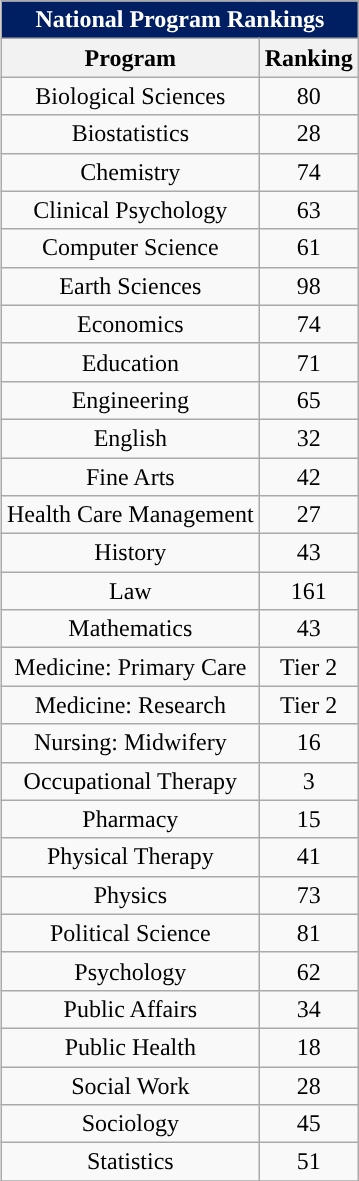<table class="wikitable sortable collapsible collapsed" style="float:right; clear:right; text-align:center">
<tr>
<th colspan=4 style="background:#001E62; color:#FFFFFF; ">National Program Rankings</th>
</tr>
<tr>
<th>Program</th>
<th>Ranking</th>
</tr>
<tr>
<td>Biological Sciences</td>
<td>80</td>
</tr>
<tr>
<td>Biostatistics</td>
<td>28</td>
</tr>
<tr>
<td>Chemistry</td>
<td>74</td>
</tr>
<tr>
<td>Clinical Psychology</td>
<td>63</td>
</tr>
<tr>
<td>Computer Science</td>
<td>61</td>
</tr>
<tr>
<td>Earth Sciences</td>
<td>98</td>
</tr>
<tr>
<td>Economics</td>
<td>74</td>
</tr>
<tr>
<td>Education</td>
<td>71</td>
</tr>
<tr>
<td>Engineering</td>
<td>65</td>
</tr>
<tr>
<td>English</td>
<td>32</td>
</tr>
<tr>
<td>Fine Arts</td>
<td>42</td>
</tr>
<tr>
<td>Health Care Management</td>
<td>27</td>
</tr>
<tr>
<td>History</td>
<td>43</td>
</tr>
<tr>
<td>Law</td>
<td>161</td>
</tr>
<tr>
<td>Mathematics</td>
<td>43</td>
</tr>
<tr>
<td>Medicine: Primary Care</td>
<td>Tier 2</td>
</tr>
<tr>
<td>Medicine: Research</td>
<td>Tier 2</td>
</tr>
<tr>
<td>Nursing: Midwifery</td>
<td>16</td>
</tr>
<tr>
<td>Occupational Therapy</td>
<td>3</td>
</tr>
<tr>
<td>Pharmacy</td>
<td>15</td>
</tr>
<tr>
<td>Physical Therapy</td>
<td>41</td>
</tr>
<tr>
<td>Physics</td>
<td>73</td>
</tr>
<tr>
<td>Political Science</td>
<td>81</td>
</tr>
<tr>
<td>Psychology</td>
<td>62</td>
</tr>
<tr>
<td>Public Affairs</td>
<td>34</td>
</tr>
<tr>
<td>Public Health</td>
<td>18</td>
</tr>
<tr>
<td>Social Work</td>
<td>28</td>
</tr>
<tr>
<td>Sociology</td>
<td>45</td>
</tr>
<tr>
<td>Statistics</td>
<td>51</td>
</tr>
<tr>
</tr>
</table>
